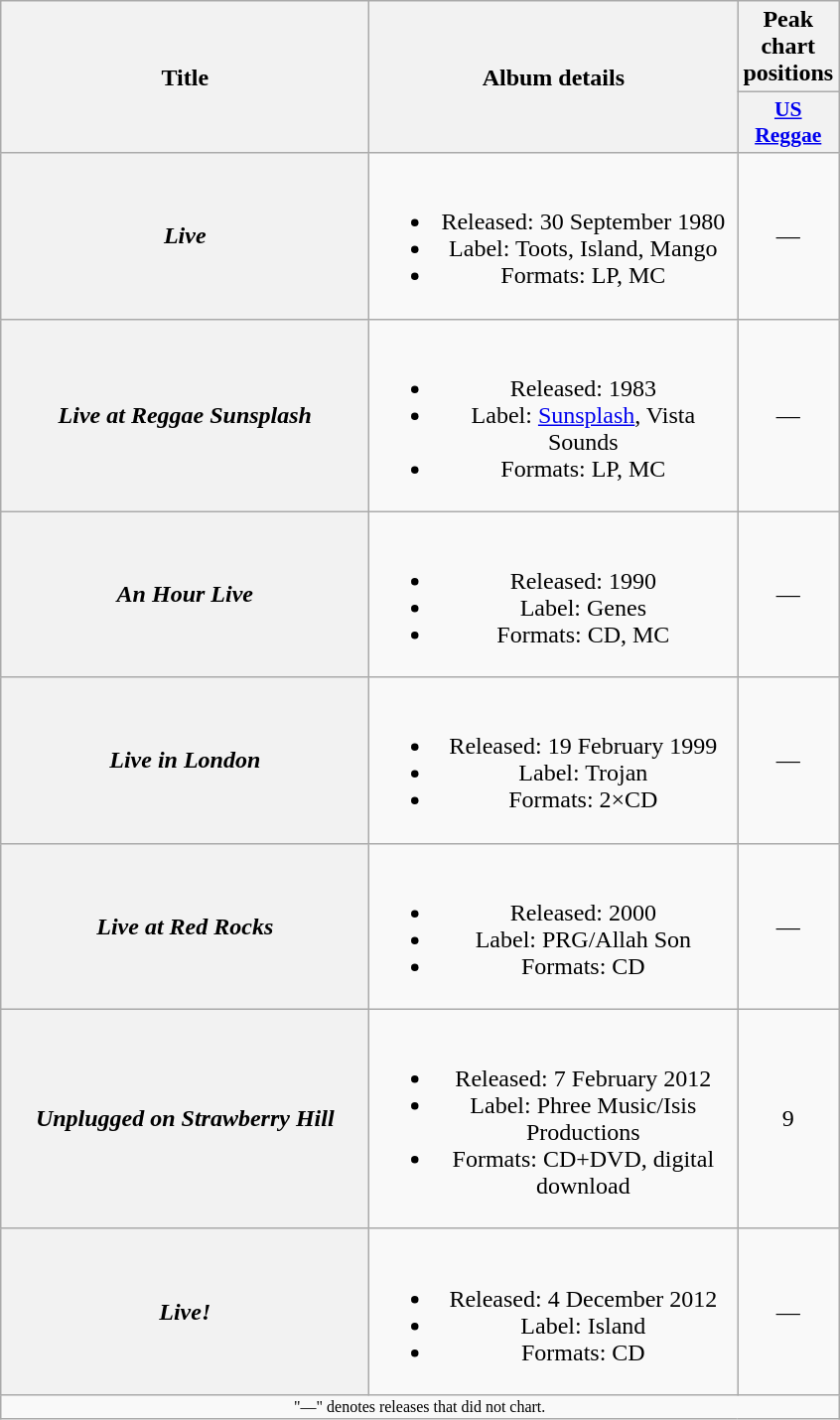<table class="wikitable plainrowheaders" style="text-align:center;">
<tr>
<th rowspan="2" scope="col" style="width:15em;">Title</th>
<th rowspan="2" scope="col" style="width:15em;">Album details</th>
<th>Peak chart positions</th>
</tr>
<tr>
<th scope="col" style="width:3em;font-size:90%;"><a href='#'>US Reggae</a><br></th>
</tr>
<tr>
<th scope="row"><em>Live</em></th>
<td><br><ul><li>Released: 30 September  1980</li><li>Label: Toots, Island, Mango</li><li>Formats: LP, MC</li></ul></td>
<td>—</td>
</tr>
<tr>
<th scope="row"><em>Live at Reggae Sunsplash</em></th>
<td><br><ul><li>Released: 1983</li><li>Label: <a href='#'>Sunsplash</a>, Vista Sounds</li><li>Formats: LP, MC</li></ul></td>
<td>—</td>
</tr>
<tr>
<th scope="row"><em>An Hour Live</em></th>
<td><br><ul><li>Released: 1990</li><li>Label: Genes</li><li>Formats: CD, MC</li></ul></td>
<td>—</td>
</tr>
<tr>
<th scope="row"><em>Live in London</em></th>
<td><br><ul><li>Released: 19 February 1999</li><li>Label: Trojan</li><li>Formats: 2×CD</li></ul></td>
<td>—</td>
</tr>
<tr>
<th scope="row"><em>Live at Red Rocks</em></th>
<td><br><ul><li>Released: 2000</li><li>Label: PRG/Allah Son</li><li>Formats: CD</li></ul></td>
<td>—</td>
</tr>
<tr>
<th scope="row"><em>Unplugged on Strawberry Hill</em></th>
<td><br><ul><li>Released: 7 February 2012</li><li>Label: Phree Music/Isis Productions</li><li>Formats: CD+DVD, digital download</li></ul></td>
<td>9</td>
</tr>
<tr>
<th scope="row"><em>Live!</em></th>
<td><br><ul><li>Released: 4 December 2012</li><li>Label: Island</li><li>Formats: CD</li></ul></td>
<td>—</td>
</tr>
<tr>
<td colspan="3" style="font-size:8pt">"—" denotes releases that did not chart.</td>
</tr>
</table>
